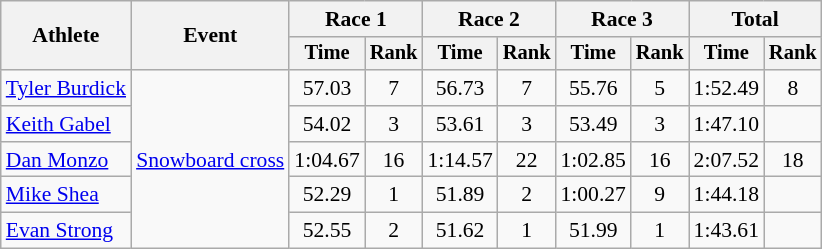<table class="wikitable" style="font-size:90%">
<tr>
<th rowspan="2">Athlete</th>
<th rowspan="2">Event</th>
<th colspan=2>Race 1</th>
<th colspan=2>Race 2</th>
<th colspan=2>Race 3</th>
<th colspan=2>Total</th>
</tr>
<tr style="font-size:95%">
<th>Time</th>
<th>Rank</th>
<th>Time</th>
<th>Rank</th>
<th>Time</th>
<th>Rank</th>
<th>Time</th>
<th>Rank</th>
</tr>
<tr align=center>
<td align=left><a href='#'>Tyler Burdick</a></td>
<td align=left rowspan=5><a href='#'>Snowboard cross</a></td>
<td>57.03</td>
<td>7</td>
<td>56.73</td>
<td>7</td>
<td>55.76</td>
<td>5</td>
<td>1:52.49</td>
<td>8</td>
</tr>
<tr align=center>
<td align=left><a href='#'>Keith Gabel</a></td>
<td>54.02</td>
<td>3</td>
<td>53.61</td>
<td>3</td>
<td>53.49</td>
<td>3</td>
<td>1:47.10</td>
<td></td>
</tr>
<tr align=center>
<td align=left><a href='#'>Dan Monzo</a></td>
<td>1:04.67</td>
<td>16</td>
<td>1:14.57</td>
<td>22</td>
<td>1:02.85</td>
<td>16</td>
<td>2:07.52</td>
<td>18</td>
</tr>
<tr align=center>
<td align=left><a href='#'>Mike Shea</a></td>
<td>52.29</td>
<td>1</td>
<td>51.89</td>
<td>2</td>
<td>1:00.27</td>
<td>9</td>
<td>1:44.18</td>
<td></td>
</tr>
<tr align=center>
<td align=left><a href='#'>Evan Strong</a></td>
<td>52.55</td>
<td>2</td>
<td>51.62</td>
<td>1</td>
<td>51.99</td>
<td>1</td>
<td>1:43.61</td>
<td></td>
</tr>
</table>
